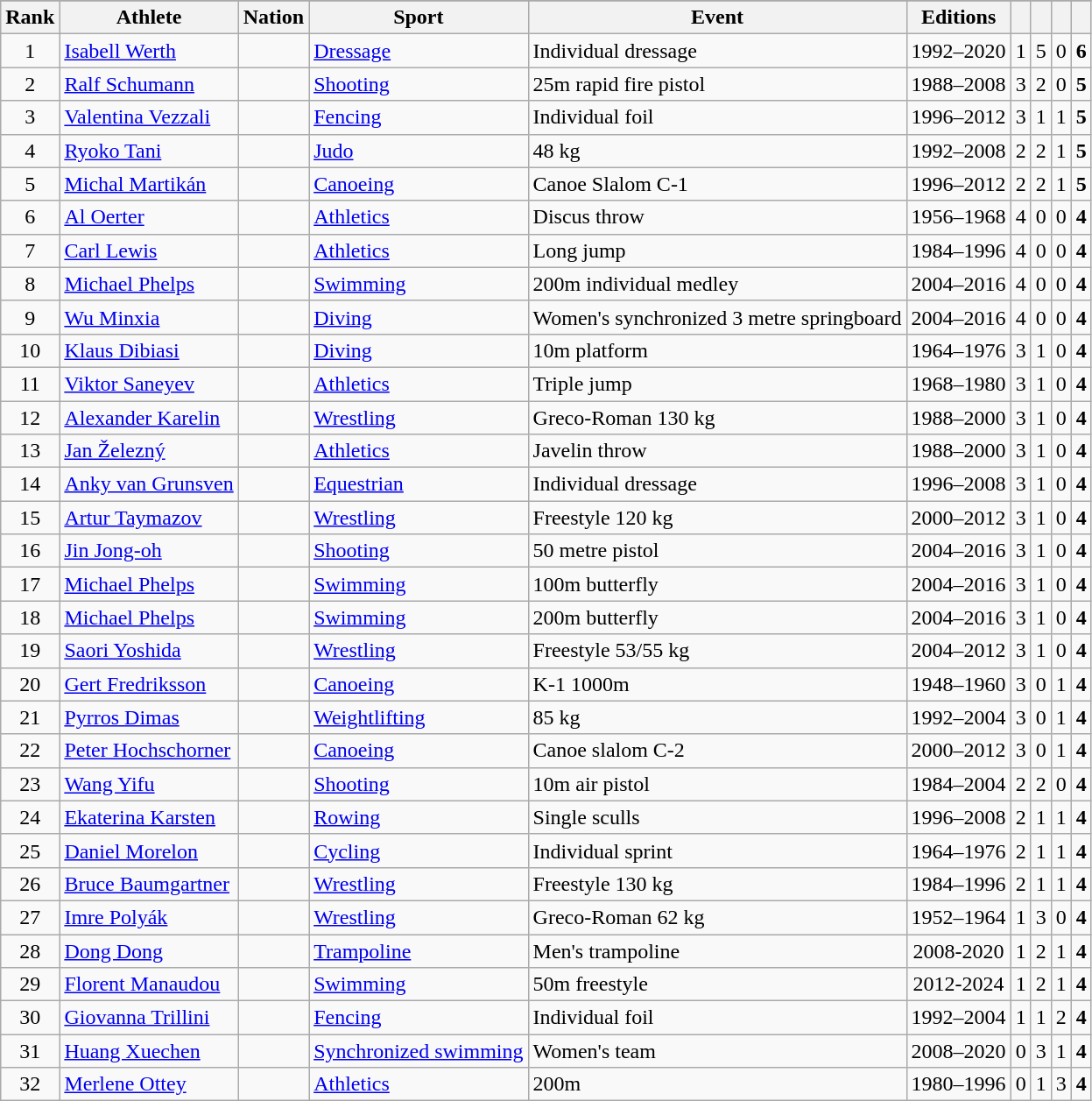<table class="wikitable sortable" style="text-align:center">
<tr>
</tr>
<tr>
<th>Rank</th>
<th>Athlete</th>
<th>Nation</th>
<th>Sport</th>
<th>Event</th>
<th>Editions</th>
<th></th>
<th></th>
<th></th>
<th></th>
</tr>
<tr>
<td>1</td>
<td align=left><a href='#'>Isabell Werth</a></td>
<td align=left></td>
<td align=left><a href='#'>Dressage</a></td>
<td align=left>Individual dressage</td>
<td>1992–2020</td>
<td>1</td>
<td>5</td>
<td>0</td>
<td><strong>6</strong></td>
</tr>
<tr>
<td>2</td>
<td align=left><a href='#'>Ralf Schumann</a></td>
<td align=left></td>
<td align=left><a href='#'>Shooting</a></td>
<td align=left>25m rapid fire pistol</td>
<td>1988–2008</td>
<td>3</td>
<td>2</td>
<td>0</td>
<td><strong>5</strong></td>
</tr>
<tr>
<td>3</td>
<td align=left><a href='#'>Valentina Vezzali</a></td>
<td align=left></td>
<td align=left><a href='#'>Fencing</a></td>
<td align=left>Individual foil</td>
<td>1996–2012</td>
<td>3</td>
<td>1</td>
<td>1</td>
<td><strong>5</strong></td>
</tr>
<tr>
<td>4</td>
<td align=left><a href='#'>Ryoko Tani</a></td>
<td align=left></td>
<td align=left><a href='#'>Judo</a></td>
<td align=left>48 kg</td>
<td>1992–2008</td>
<td>2</td>
<td>2</td>
<td>1</td>
<td><strong>5</strong></td>
</tr>
<tr>
<td>5</td>
<td align=left><a href='#'>Michal Martikán</a></td>
<td align=left></td>
<td align=left><a href='#'>Canoeing</a></td>
<td align=left>Canoe Slalom C-1</td>
<td>1996–2012</td>
<td>2</td>
<td>2</td>
<td>1</td>
<td><strong>5</strong></td>
</tr>
<tr>
<td>6</td>
<td align=left><a href='#'>Al Oerter</a></td>
<td align=left></td>
<td align=left><a href='#'>Athletics</a></td>
<td align=left>Discus throw</td>
<td>1956–1968</td>
<td>4</td>
<td>0</td>
<td>0</td>
<td><strong>4</strong></td>
</tr>
<tr>
<td>7</td>
<td align=left><a href='#'>Carl Lewis</a></td>
<td align=left></td>
<td align=left><a href='#'>Athletics</a></td>
<td align=left>Long jump</td>
<td>1984–1996</td>
<td>4</td>
<td>0</td>
<td>0</td>
<td><strong>4</strong></td>
</tr>
<tr>
<td>8</td>
<td align=left><a href='#'>Michael Phelps</a></td>
<td align=left></td>
<td align=left><a href='#'>Swimming</a></td>
<td align=left>200m individual medley</td>
<td>2004–2016</td>
<td>4</td>
<td>0</td>
<td>0</td>
<td><strong>4</strong></td>
</tr>
<tr>
<td>9</td>
<td align=left><a href='#'>Wu Minxia</a></td>
<td align=left></td>
<td align=left><a href='#'>Diving</a></td>
<td align=left>Women's synchronized 3 metre springboard</td>
<td>2004–2016</td>
<td>4</td>
<td>0</td>
<td>0</td>
<td><strong>4</strong></td>
</tr>
<tr>
<td>10</td>
<td align=left><a href='#'>Klaus Dibiasi</a></td>
<td align=left></td>
<td align=left><a href='#'>Diving</a></td>
<td align=left>10m platform</td>
<td>1964–1976</td>
<td>3</td>
<td>1</td>
<td>0</td>
<td><strong>4</strong></td>
</tr>
<tr>
<td>11</td>
<td align=left><a href='#'>Viktor Saneyev</a></td>
<td align=left></td>
<td align=left><a href='#'>Athletics</a></td>
<td align=left>Triple jump</td>
<td>1968–1980</td>
<td>3</td>
<td>1</td>
<td>0</td>
<td><strong>4</strong></td>
</tr>
<tr>
<td>12</td>
<td align=left><a href='#'>Alexander Karelin</a></td>
<td align=left></td>
<td align=left><a href='#'>Wrestling</a></td>
<td align=left>Greco-Roman 130 kg</td>
<td>1988–2000</td>
<td>3</td>
<td>1</td>
<td>0</td>
<td><strong>4</strong></td>
</tr>
<tr>
<td>13</td>
<td align=left><a href='#'>Jan Železný</a></td>
<td align=left></td>
<td align=left><a href='#'>Athletics</a></td>
<td align=left>Javelin throw</td>
<td>1988–2000</td>
<td>3</td>
<td>1</td>
<td>0</td>
<td><strong>4</strong></td>
</tr>
<tr>
<td>14</td>
<td align=left><a href='#'>Anky van Grunsven</a></td>
<td align=left></td>
<td align=left><a href='#'>Equestrian</a></td>
<td align=left>Individual dressage</td>
<td>1996–2008</td>
<td>3</td>
<td>1</td>
<td>0</td>
<td><strong>4</strong></td>
</tr>
<tr>
<td>15</td>
<td align=left><a href='#'>Artur Taymazov</a></td>
<td align=left></td>
<td align=left><a href='#'>Wrestling</a></td>
<td align=left>Freestyle 120 kg</td>
<td>2000–2012</td>
<td>3</td>
<td>1</td>
<td>0</td>
<td><strong>4</strong></td>
</tr>
<tr>
<td>16</td>
<td align=left><a href='#'>Jin Jong-oh</a></td>
<td align=left></td>
<td align=left><a href='#'>Shooting</a></td>
<td align=left>50 metre pistol</td>
<td>2004–2016</td>
<td>3</td>
<td>1</td>
<td>0</td>
<td><strong>4</strong></td>
</tr>
<tr>
<td>17</td>
<td align=left><a href='#'>Michael Phelps</a></td>
<td align=left></td>
<td align=left><a href='#'>Swimming</a></td>
<td align=left>100m butterfly</td>
<td>2004–2016</td>
<td>3</td>
<td>1</td>
<td>0</td>
<td><strong>4</strong></td>
</tr>
<tr>
<td>18</td>
<td align=left><a href='#'>Michael Phelps</a></td>
<td align=left></td>
<td align=left><a href='#'>Swimming</a></td>
<td align=left>200m butterfly</td>
<td>2004–2016</td>
<td>3</td>
<td>1</td>
<td>0</td>
<td><strong>4</strong></td>
</tr>
<tr>
<td>19</td>
<td align=left><a href='#'>Saori Yoshida</a></td>
<td align=left></td>
<td align=left><a href='#'>Wrestling</a></td>
<td align=left>Freestyle 53/55 kg</td>
<td>2004–2012</td>
<td>3</td>
<td>1</td>
<td>0</td>
<td><strong>4</strong></td>
</tr>
<tr>
<td>20</td>
<td align=left><a href='#'>Gert Fredriksson</a></td>
<td align=left></td>
<td align=left><a href='#'>Canoeing</a></td>
<td align=left>K-1 1000m</td>
<td>1948–1960</td>
<td>3</td>
<td>0</td>
<td>1</td>
<td><strong>4</strong></td>
</tr>
<tr>
<td>21</td>
<td align=left><a href='#'>Pyrros Dimas</a></td>
<td align=left></td>
<td align=left><a href='#'>Weightlifting</a></td>
<td align=left>85 kg</td>
<td>1992–2004</td>
<td>3</td>
<td>0</td>
<td>1</td>
<td><strong>4</strong></td>
</tr>
<tr>
<td>22</td>
<td align=left><a href='#'>Peter Hochschorner</a></td>
<td align=left></td>
<td align=left><a href='#'>Canoeing</a></td>
<td align=left>Canoe slalom C-2</td>
<td>2000–2012</td>
<td>3</td>
<td>0</td>
<td>1</td>
<td><strong>4</strong></td>
</tr>
<tr>
<td>23</td>
<td align=left><a href='#'>Wang Yifu</a></td>
<td align=left></td>
<td align=left><a href='#'>Shooting</a></td>
<td align=left>10m air pistol</td>
<td>1984–2004</td>
<td>2</td>
<td>2</td>
<td>0</td>
<td><strong>4</strong></td>
</tr>
<tr>
<td>24</td>
<td align=left><a href='#'>Ekaterina Karsten</a></td>
<td align=left></td>
<td align=left><a href='#'>Rowing</a></td>
<td align=left>Single sculls</td>
<td>1996–2008</td>
<td>2</td>
<td>1</td>
<td>1</td>
<td><strong>4</strong></td>
</tr>
<tr>
<td>25</td>
<td align=left><a href='#'>Daniel Morelon</a></td>
<td align=left></td>
<td align=left><a href='#'>Cycling</a></td>
<td align=left>Individual sprint</td>
<td>1964–1976</td>
<td>2</td>
<td>1</td>
<td>1</td>
<td><strong>4</strong></td>
</tr>
<tr>
<td>26</td>
<td align=left><a href='#'>Bruce Baumgartner</a></td>
<td align=left></td>
<td align=left><a href='#'>Wrestling</a></td>
<td align=left>Freestyle 130 kg</td>
<td>1984–1996</td>
<td>2</td>
<td>1</td>
<td>1</td>
<td><strong>4</strong></td>
</tr>
<tr>
<td>27</td>
<td align=left><a href='#'>Imre Polyák</a></td>
<td align=left></td>
<td align=left><a href='#'>Wrestling</a></td>
<td align=left>Greco-Roman 62 kg</td>
<td>1952–1964</td>
<td>1</td>
<td>3</td>
<td>0</td>
<td><strong>4</strong></td>
</tr>
<tr>
<td>28</td>
<td align=left><a href='#'>Dong Dong</a></td>
<td align=left></td>
<td align=left><a href='#'>Trampoline</a></td>
<td align=left>Men's trampoline</td>
<td>2008-2020</td>
<td>1</td>
<td>2</td>
<td>1</td>
<td><strong>4</strong></td>
</tr>
<tr>
<td>29</td>
<td align=left><a href='#'>Florent Manaudou</a></td>
<td align=left></td>
<td align=left><a href='#'>Swimming</a></td>
<td align=left>50m freestyle</td>
<td>2012-2024</td>
<td>1</td>
<td>2</td>
<td>1</td>
<td><strong>4</strong></td>
</tr>
<tr>
<td>30</td>
<td align=left><a href='#'>Giovanna Trillini</a></td>
<td align=left></td>
<td align=left><a href='#'>Fencing</a></td>
<td align=left>Individual foil</td>
<td>1992–2004</td>
<td>1</td>
<td>1</td>
<td>2</td>
<td><strong>4</strong></td>
</tr>
<tr>
<td>31</td>
<td align=left><a href='#'>Huang Xuechen</a></td>
<td align=left></td>
<td align=left><a href='#'>Synchronized swimming</a></td>
<td align=left>Women's team</td>
<td>2008–2020</td>
<td>0</td>
<td>3</td>
<td>1</td>
<td><strong>4</strong></td>
</tr>
<tr>
<td>32</td>
<td align=left><a href='#'>Merlene Ottey</a></td>
<td align=left></td>
<td align=left><a href='#'>Athletics</a></td>
<td align=left>200m</td>
<td>1980–1996</td>
<td>0</td>
<td>1</td>
<td>3</td>
<td><strong>4</strong></td>
</tr>
</table>
